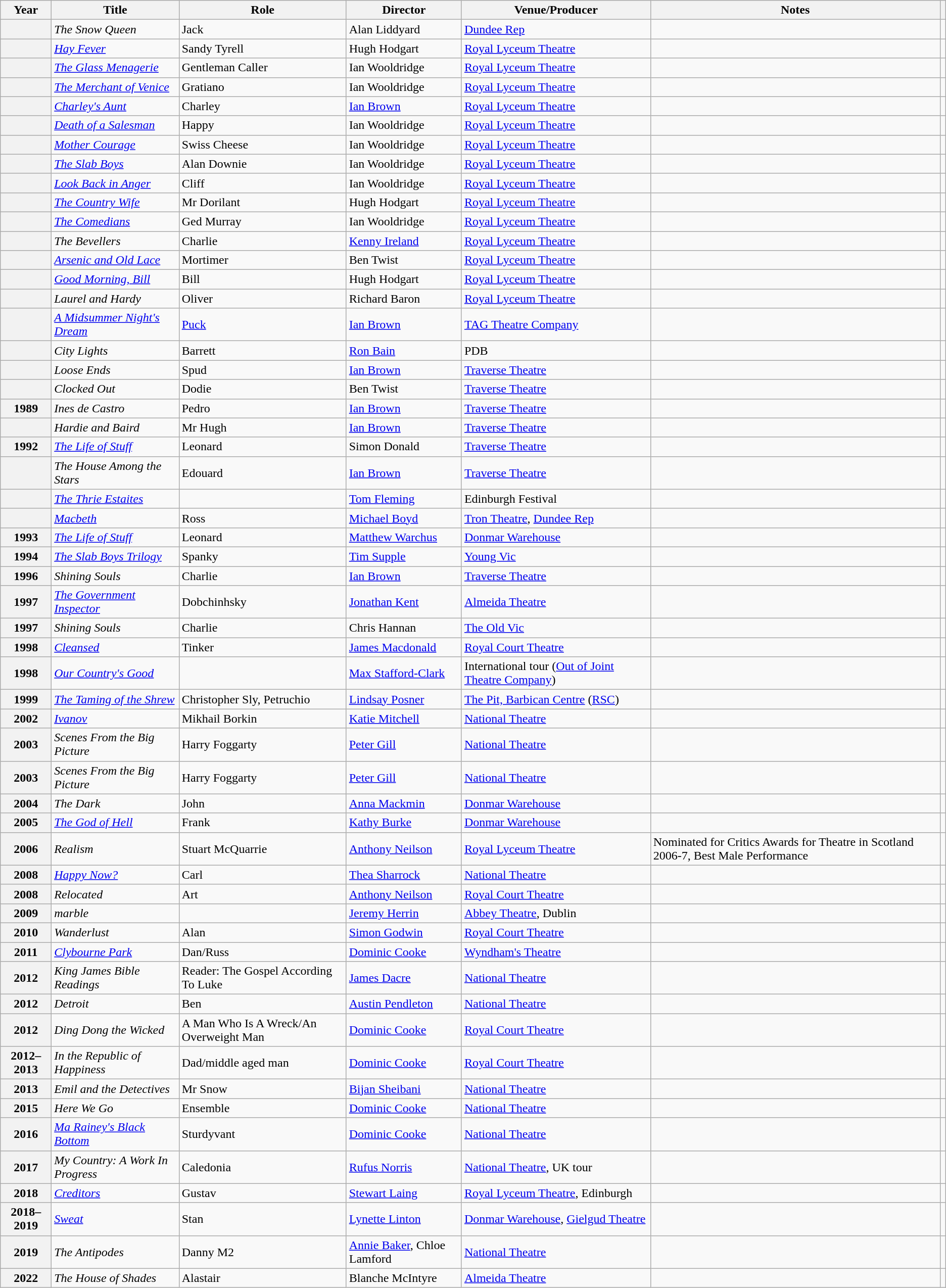<table class="wikitable sortable plainrowheaders">
<tr>
<th scope="col">Year</th>
<th scope="col">Title</th>
<th scope="col">Role</th>
<th scope="col">Director</th>
<th scope="col">Venue/Producer</th>
<th scope="col" class="unsortable">Notes</th>
<th scope="col" class="unsortable"></th>
</tr>
<tr>
<th scope="row"></th>
<td><em>The Snow Queen</em></td>
<td>Jack</td>
<td>Alan Liddyard</td>
<td><a href='#'>Dundee Rep</a></td>
<td></td>
<td></td>
</tr>
<tr>
<th scope="row"></th>
<td><em><a href='#'>Hay Fever</a></em></td>
<td>Sandy Tyrell</td>
<td>Hugh Hodgart</td>
<td><a href='#'>Royal Lyceum Theatre</a></td>
<td></td>
<td></td>
</tr>
<tr>
<th scope="row"></th>
<td><em><a href='#'>The Glass Menagerie</a></em></td>
<td>Gentleman Caller</td>
<td>Ian Wooldridge</td>
<td><a href='#'>Royal Lyceum Theatre</a></td>
<td></td>
<td></td>
</tr>
<tr>
<th scope="row"></th>
<td><em><a href='#'>The Merchant of Venice</a></em></td>
<td>Gratiano</td>
<td>Ian Wooldridge</td>
<td><a href='#'>Royal Lyceum Theatre</a></td>
<td></td>
<td></td>
</tr>
<tr>
<th scope="row"></th>
<td><em><a href='#'>Charley's Aunt</a></em></td>
<td>Charley</td>
<td><a href='#'>Ian Brown</a></td>
<td><a href='#'>Royal Lyceum Theatre</a></td>
<td></td>
<td></td>
</tr>
<tr>
<th scope="row"></th>
<td><em><a href='#'>Death of a Salesman</a></em></td>
<td>Happy</td>
<td>Ian Wooldridge</td>
<td><a href='#'>Royal Lyceum Theatre</a></td>
<td></td>
<td></td>
</tr>
<tr>
<th scope="row"></th>
<td><em><a href='#'>Mother Courage</a></em></td>
<td>Swiss Cheese</td>
<td>Ian Wooldridge</td>
<td><a href='#'>Royal Lyceum Theatre</a></td>
<td></td>
<td></td>
</tr>
<tr>
<th scope="row"></th>
<td><em><a href='#'>The Slab Boys</a></em></td>
<td>Alan Downie</td>
<td>Ian Wooldridge</td>
<td><a href='#'>Royal Lyceum Theatre</a></td>
<td></td>
<td></td>
</tr>
<tr>
<th scope="row"></th>
<td><em><a href='#'>Look Back in Anger</a></em></td>
<td>Cliff</td>
<td>Ian Wooldridge</td>
<td><a href='#'>Royal Lyceum Theatre</a></td>
<td></td>
<td></td>
</tr>
<tr>
<th scope="row"></th>
<td><em><a href='#'>The Country Wife</a></em></td>
<td>Mr Dorilant</td>
<td>Hugh Hodgart</td>
<td><a href='#'>Royal Lyceum Theatre</a></td>
<td></td>
<td></td>
</tr>
<tr>
<th scope="row"></th>
<td><em><a href='#'>The Comedians</a></em></td>
<td>Ged Murray</td>
<td>Ian Wooldridge</td>
<td><a href='#'>Royal Lyceum Theatre</a></td>
<td></td>
<td></td>
</tr>
<tr>
<th scope="row"></th>
<td><em>The Bevellers</em></td>
<td>Charlie</td>
<td><a href='#'>Kenny Ireland</a></td>
<td><a href='#'>Royal Lyceum Theatre</a></td>
<td></td>
<td></td>
</tr>
<tr>
<th scope="row"></th>
<td><em><a href='#'>Arsenic and Old Lace</a></em></td>
<td>Mortimer</td>
<td>Ben Twist</td>
<td><a href='#'>Royal Lyceum Theatre</a></td>
<td></td>
<td></td>
</tr>
<tr>
<th scope="row"></th>
<td><em><a href='#'>Good Morning, Bill</a></em></td>
<td>Bill</td>
<td>Hugh Hodgart</td>
<td><a href='#'>Royal Lyceum Theatre</a></td>
<td></td>
<td></td>
</tr>
<tr>
<th scope="row"></th>
<td><em>Laurel and Hardy</em></td>
<td>Oliver</td>
<td>Richard Baron</td>
<td><a href='#'>Royal Lyceum Theatre</a></td>
<td></td>
<td></td>
</tr>
<tr>
<th scope="row"></th>
<td><em><a href='#'>A Midsummer Night's Dream</a></em></td>
<td><a href='#'>Puck</a></td>
<td><a href='#'>Ian Brown</a></td>
<td><a href='#'>TAG Theatre Company</a></td>
<td></td>
<td></td>
</tr>
<tr>
<th scope="row"></th>
<td><em>City Lights</em></td>
<td>Barrett</td>
<td><a href='#'>Ron Bain</a></td>
<td>PDB</td>
<td></td>
<td></td>
</tr>
<tr>
<th scope="row"></th>
<td><em>Loose Ends</em></td>
<td>Spud</td>
<td><a href='#'>Ian Brown</a></td>
<td><a href='#'>Traverse Theatre</a></td>
<td></td>
<td></td>
</tr>
<tr>
<th scope="row"></th>
<td><em>Clocked Out</em></td>
<td>Dodie</td>
<td>Ben Twist</td>
<td><a href='#'>Traverse Theatre</a></td>
<td></td>
<td></td>
</tr>
<tr>
<th scope="row">1989</th>
<td><em>Ines de Castro</em></td>
<td>Pedro</td>
<td><a href='#'>Ian Brown</a></td>
<td><a href='#'>Traverse Theatre</a></td>
<td></td>
<td></td>
</tr>
<tr>
<th scope="row"></th>
<td><em>Hardie and Baird</em></td>
<td>Mr Hugh</td>
<td><a href='#'>Ian Brown</a></td>
<td><a href='#'>Traverse Theatre</a></td>
<td></td>
<td></td>
</tr>
<tr>
<th scope="row">1992</th>
<td><em><a href='#'>The Life of Stuff</a></em></td>
<td>Leonard</td>
<td>Simon Donald</td>
<td><a href='#'>Traverse Theatre</a></td>
<td></td>
<td></td>
</tr>
<tr>
<th scope="row"></th>
<td><em>The House Among the Stars</em></td>
<td>Edouard</td>
<td><a href='#'>Ian Brown</a></td>
<td><a href='#'>Traverse Theatre</a></td>
<td></td>
<td></td>
</tr>
<tr>
<th scope="row"></th>
<td><em><a href='#'>The Thrie Estaites</a></em></td>
<td></td>
<td><a href='#'>Tom Fleming</a></td>
<td>Edinburgh Festival</td>
<td></td>
<td></td>
</tr>
<tr>
<th scope="row"></th>
<td><em><a href='#'>Macbeth</a></em></td>
<td>Ross</td>
<td><a href='#'>Michael Boyd</a></td>
<td><a href='#'>Tron Theatre</a>, <a href='#'>Dundee Rep</a></td>
<td></td>
<td></td>
</tr>
<tr>
<th scope="row">1993</th>
<td><em><a href='#'>The Life of Stuff</a></em></td>
<td>Leonard</td>
<td><a href='#'>Matthew Warchus</a></td>
<td><a href='#'>Donmar Warehouse</a></td>
<td></td>
<td></td>
</tr>
<tr>
<th scope="row">1994</th>
<td><em><a href='#'>The Slab Boys Trilogy</a></em></td>
<td>Spanky</td>
<td><a href='#'>Tim Supple</a></td>
<td><a href='#'>Young Vic</a></td>
<td></td>
<td></td>
</tr>
<tr>
<th scope="row">1996</th>
<td><em>Shining Souls</em></td>
<td>Charlie</td>
<td><a href='#'>Ian Brown</a></td>
<td><a href='#'>Traverse Theatre</a></td>
<td></td>
<td></td>
</tr>
<tr>
<th scope="row">1997</th>
<td><em><a href='#'>The Government Inspector</a></em></td>
<td>Dobchinhsky</td>
<td><a href='#'>Jonathan Kent</a></td>
<td><a href='#'>Almeida Theatre</a></td>
<td></td>
<td></td>
</tr>
<tr>
<th scope="row">1997</th>
<td><em>Shining Souls</em></td>
<td>Charlie</td>
<td>Chris Hannan</td>
<td><a href='#'>The Old Vic</a></td>
<td></td>
<td></td>
</tr>
<tr>
<th scope="row">1998</th>
<td><em><a href='#'>Cleansed</a></em></td>
<td>Tinker</td>
<td><a href='#'>James Macdonald</a></td>
<td><a href='#'>Royal Court Theatre</a></td>
<td></td>
<td></td>
</tr>
<tr>
<th scope="row">1998</th>
<td><em><a href='#'>Our Country's Good</a></em></td>
<td></td>
<td><a href='#'>Max Stafford-Clark</a></td>
<td>International tour (<a href='#'>Out of Joint Theatre Company</a>)</td>
<td></td>
<td></td>
</tr>
<tr>
<th scope="row">1999</th>
<td><em><a href='#'>The Taming of the Shrew</a></em></td>
<td>Christopher Sly, Petruchio</td>
<td><a href='#'>Lindsay Posner</a></td>
<td><a href='#'>The Pit, Barbican Centre</a> (<a href='#'>RSC</a>)</td>
<td></td>
<td></td>
</tr>
<tr>
<th scope="row">2002</th>
<td><em><a href='#'>Ivanov</a></em></td>
<td>Mikhail Borkin</td>
<td><a href='#'>Katie Mitchell</a></td>
<td><a href='#'>National Theatre</a></td>
<td></td>
<td></td>
</tr>
<tr>
<th scope="row">2003</th>
<td><em>Scenes From the Big Picture</em></td>
<td>Harry Foggarty</td>
<td><a href='#'>Peter Gill</a></td>
<td><a href='#'>National Theatre</a></td>
<td></td>
<td></td>
</tr>
<tr>
<th scope="row">2003</th>
<td><em>Scenes From the Big Picture</em></td>
<td>Harry Foggarty</td>
<td><a href='#'>Peter Gill</a></td>
<td><a href='#'>National Theatre</a></td>
<td></td>
<td></td>
</tr>
<tr>
<th scope="row">2004</th>
<td><em>The Dark</em></td>
<td>John</td>
<td><a href='#'>Anna Mackmin</a></td>
<td><a href='#'>Donmar Warehouse</a></td>
<td></td>
<td></td>
</tr>
<tr>
<th scope="row">2005</th>
<td><em><a href='#'>The God of Hell</a></em></td>
<td>Frank</td>
<td><a href='#'>Kathy Burke</a></td>
<td><a href='#'>Donmar Warehouse</a></td>
<td></td>
<td></td>
</tr>
<tr>
<th scope="row">2006</th>
<td><em>Realism</em></td>
<td>Stuart McQuarrie</td>
<td><a href='#'>Anthony Neilson</a></td>
<td><a href='#'>Royal Lyceum Theatre</a></td>
<td>Nominated for Critics Awards for Theatre in Scotland 2006-7, Best Male Performance</td>
<td></td>
</tr>
<tr>
<th scope="row">2008</th>
<td><em><a href='#'>Happy Now?</a></em></td>
<td>Carl</td>
<td><a href='#'>Thea Sharrock</a></td>
<td><a href='#'>National Theatre</a></td>
<td></td>
<td></td>
</tr>
<tr>
<th scope="row">2008</th>
<td><em>Relocated</em></td>
<td>Art</td>
<td><a href='#'>Anthony Neilson</a></td>
<td><a href='#'>Royal Court Theatre</a></td>
<td></td>
<td></td>
</tr>
<tr>
<th scope="row">2009</th>
<td><em>marble</em></td>
<td></td>
<td><a href='#'>Jeremy Herrin</a></td>
<td><a href='#'>Abbey Theatre</a>, Dublin</td>
<td></td>
<td></td>
</tr>
<tr>
<th scope="row">2010</th>
<td><em>Wanderlust</em></td>
<td>Alan</td>
<td><a href='#'>Simon Godwin</a></td>
<td><a href='#'>Royal Court Theatre</a></td>
<td></td>
<td></td>
</tr>
<tr>
<th scope="row">2011</th>
<td><em><a href='#'>Clybourne Park</a></em></td>
<td>Dan/Russ</td>
<td><a href='#'>Dominic Cooke</a></td>
<td><a href='#'>Wyndham's Theatre</a></td>
<td></td>
<td></td>
</tr>
<tr>
<th scope="row">2012</th>
<td><em>King James Bible Readings</em></td>
<td>Reader: The Gospel According To Luke</td>
<td><a href='#'>James Dacre</a></td>
<td><a href='#'>National Theatre</a></td>
<td></td>
<td></td>
</tr>
<tr>
<th scope="row">2012</th>
<td><em>Detroit</em></td>
<td>Ben</td>
<td><a href='#'>Austin Pendleton</a></td>
<td><a href='#'>National Theatre</a></td>
<td></td>
<td></td>
</tr>
<tr>
<th scope="row">2012</th>
<td><em>Ding Dong the Wicked</em></td>
<td>A Man Who Is A Wreck/An Overweight Man</td>
<td><a href='#'>Dominic Cooke</a></td>
<td><a href='#'>Royal Court Theatre</a></td>
<td></td>
<td></td>
</tr>
<tr>
<th scope="row">2012–2013</th>
<td><em>In the Republic of Happiness</em></td>
<td>Dad/middle aged man</td>
<td><a href='#'>Dominic Cooke</a></td>
<td><a href='#'>Royal Court Theatre</a></td>
<td></td>
<td></td>
</tr>
<tr>
<th scope="row">2013</th>
<td><em>Emil and the Detectives</em></td>
<td>Mr Snow</td>
<td><a href='#'>Bijan Sheibani</a></td>
<td><a href='#'>National Theatre</a></td>
<td></td>
<td></td>
</tr>
<tr>
<th scope="row">2015</th>
<td><em>Here We Go</em></td>
<td>Ensemble</td>
<td><a href='#'>Dominic Cooke</a></td>
<td><a href='#'>National Theatre</a></td>
<td></td>
<td></td>
</tr>
<tr>
<th scope="row">2016</th>
<td><em><a href='#'>Ma Rainey's Black Bottom</a></em></td>
<td>Sturdyvant</td>
<td><a href='#'>Dominic Cooke</a></td>
<td><a href='#'>National Theatre</a></td>
<td></td>
<td></td>
</tr>
<tr>
<th scope="row">2017</th>
<td><em>My Country: A Work In Progress</em></td>
<td>Caledonia</td>
<td><a href='#'>Rufus Norris</a></td>
<td><a href='#'>National Theatre</a>, UK tour</td>
<td></td>
<td></td>
</tr>
<tr>
<th scope="row">2018</th>
<td><em><a href='#'>Creditors</a></em></td>
<td>Gustav</td>
<td><a href='#'>Stewart Laing</a></td>
<td><a href='#'>Royal Lyceum Theatre</a>, Edinburgh</td>
<td></td>
<td></td>
</tr>
<tr>
<th scope="row">2018–2019</th>
<td><em><a href='#'>Sweat</a></em></td>
<td>Stan</td>
<td><a href='#'>Lynette Linton</a></td>
<td><a href='#'>Donmar Warehouse</a>, <a href='#'>Gielgud Theatre</a></td>
<td></td>
<td></td>
</tr>
<tr>
<th scope="row">2019</th>
<td><em>The Antipodes</em></td>
<td>Danny M2</td>
<td><a href='#'>Annie Baker</a>, Chloe Lamford</td>
<td><a href='#'>National Theatre</a></td>
<td></td>
<td></td>
</tr>
<tr>
<th scope="row">2022</th>
<td><em>The House of Shades</em></td>
<td>Alastair</td>
<td>Blanche McIntyre</td>
<td><a href='#'>Almeida Theatre</a></td>
<td></td>
<td></td>
</tr>
</table>
